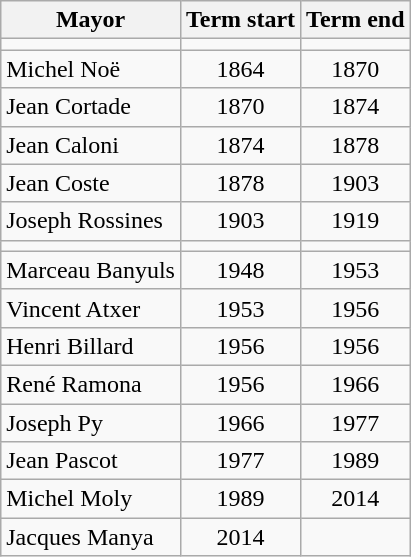<table class="wikitable">
<tr>
<th>Mayor</th>
<th>Term start</th>
<th>Term end</th>
</tr>
<tr>
<td></td>
<td align=center></td>
<td align=center></td>
</tr>
<tr>
<td>Michel Noë</td>
<td align=center>1864</td>
<td align=center>1870</td>
</tr>
<tr>
<td>Jean Cortade</td>
<td align=center>1870</td>
<td align=center>1874</td>
</tr>
<tr>
<td>Jean Caloni</td>
<td align=center>1874</td>
<td align=center>1878</td>
</tr>
<tr>
<td>Jean Coste</td>
<td align=center>1878</td>
<td align=center>1903</td>
</tr>
<tr>
<td>Joseph Rossines</td>
<td align=center>1903</td>
<td align=center>1919</td>
</tr>
<tr>
<td></td>
<td align=center></td>
<td align=center></td>
</tr>
<tr>
<td>Marceau Banyuls</td>
<td align=center>1948</td>
<td align=center>1953</td>
</tr>
<tr>
<td>Vincent Atxer</td>
<td align=center>1953</td>
<td align=center>1956</td>
</tr>
<tr>
<td>Henri Billard</td>
<td align=center>1956</td>
<td align=center>1956</td>
</tr>
<tr>
<td>René Ramona</td>
<td align=center>1956</td>
<td align=center>1966</td>
</tr>
<tr>
<td>Joseph Py</td>
<td align=center>1966</td>
<td align=center>1977</td>
</tr>
<tr>
<td>Jean Pascot</td>
<td align=center>1977</td>
<td align=center>1989</td>
</tr>
<tr>
<td>Michel Moly</td>
<td align=center>1989</td>
<td align=center>2014</td>
</tr>
<tr>
<td>Jacques Manya</td>
<td align=center>2014</td>
<td></td>
</tr>
</table>
